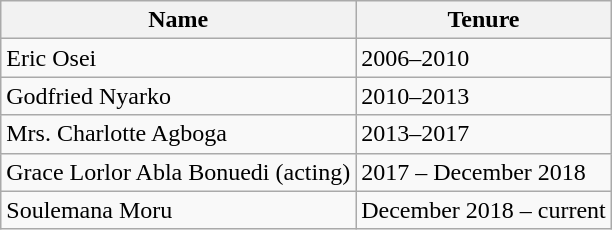<table class="wikitable">
<tr>
<th>Name</th>
<th>Tenure</th>
</tr>
<tr>
<td>Eric Osei</td>
<td>2006–2010</td>
</tr>
<tr>
<td>Godfried Nyarko</td>
<td>2010–2013</td>
</tr>
<tr>
<td>Mrs. Charlotte Agboga</td>
<td>2013–2017</td>
</tr>
<tr>
<td>Grace Lorlor Abla Bonuedi (acting)</td>
<td>2017 – December 2018</td>
</tr>
<tr>
<td>Soulemana Moru</td>
<td>December 2018 – current</td>
</tr>
</table>
